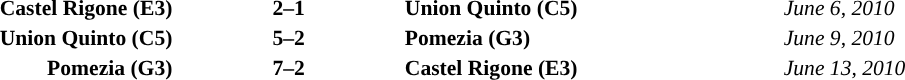<table width="100%" cellspacing="1">
<tr>
<th width="20%"></th>
<th width="12%"></th>
<th width="20%"></th>
<th width="20%'"></th>
<th></th>
</tr>
<tr style="font-size:90%;">
<td align="right"><strong>Castel Rigone (E3)</strong></td>
<td align="center"><strong>2–1</strong></td>
<td align="left"><strong>Union Quinto (C5)</strong></td>
<td align="left"><em>June 6, 2010</em></td>
</tr>
<tr style="font-size:90%;">
<td align="right"><strong>Union Quinto (C5)</strong></td>
<td align="center"><strong>5–2</strong></td>
<td align="left"><strong>Pomezia (G3)</strong></td>
<td align="left"><em>June 9, 2010</em></td>
</tr>
<tr style="font-size:90%;">
<td align="right"><strong>Pomezia (G3)</strong></td>
<td align="center"><strong>7–2</strong></td>
<td align="left"><strong>Castel Rigone (E3)</strong></td>
<td align="left"><em>June 13, 2010</em></td>
</tr>
</table>
